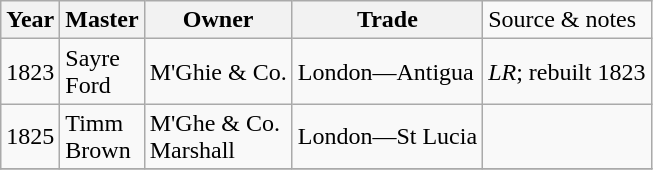<table class="sortable wikitable">
<tr>
<th>Year</th>
<th>Master</th>
<th>Owner</th>
<th>Trade</th>
<td>Source & notes</td>
</tr>
<tr>
<td>1823</td>
<td>Sayre<br>Ford</td>
<td>M'Ghie & Co.</td>
<td>London—Antigua</td>
<td><em>LR</em>; rebuilt 1823</td>
</tr>
<tr>
<td>1825</td>
<td>Timm<br>Brown</td>
<td>M'Ghe & Co.<br>Marshall</td>
<td>London—St Lucia</td>
<td></td>
</tr>
<tr>
</tr>
</table>
